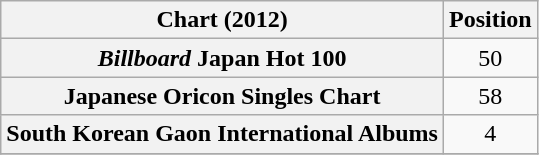<table class="wikitable sortable plainrowheaders" style="text-align:center;">
<tr>
<th>Chart (2012)</th>
<th>Position</th>
</tr>
<tr>
<th scope="row"><em>Billboard</em> Japan Hot 100</th>
<td>50</td>
</tr>
<tr>
<th scope="row">Japanese Oricon Singles Chart</th>
<td>58</td>
</tr>
<tr>
<th scope="row">South Korean Gaon International Albums</th>
<td>4</td>
</tr>
<tr>
</tr>
</table>
